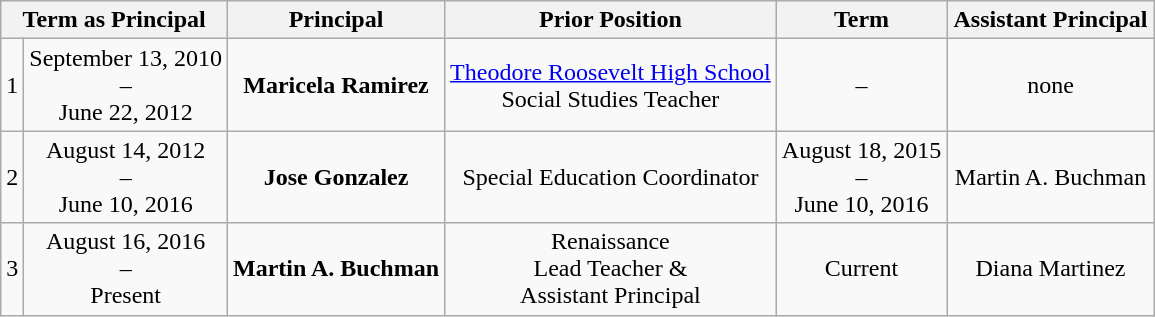<table class="wikitable" style="text-align:center">
<tr>
<th colspan=2>Term as Principal</th>
<th>Principal</th>
<th>Prior Position</th>
<th>Term</th>
<th style="width:18%;">Assistant Principal</th>
</tr>
<tr>
<td>1</td>
<td><span>September 13, 2010</span><br>–<br><span>June 22, 2012</span></td>
<td><strong>Maricela Ramirez</strong></td>
<td><a href='#'>Theodore Roosevelt High School</a><br>Social Studies Teacher</td>
<td>–</td>
<td>none</td>
</tr>
<tr>
<td>2</td>
<td><span>August 14, 2012</span><br>–<br><span>June 10, 2016</span></td>
<td><strong>Jose Gonzalez</strong></td>
<td>Special Education Coordinator</td>
<td><span>August 18, 2015</span><br>–<br><span>June 10, 2016</span></td>
<td>Martin A. Buchman</td>
</tr>
<tr>
<td>3</td>
<td><span>August 16, 2016</span><br>–<br> Present</td>
<td><strong>Martin A. Buchman</strong></td>
<td>Renaissance <br>Lead Teacher & <br>Assistant Principal</td>
<td>Current</td>
<td>Diana Martinez</td>
</tr>
</table>
